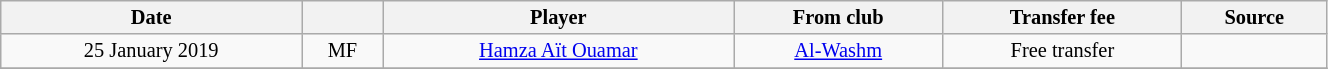<table class="wikitable sortable" style="width:70%; text-align:center; font-size:85%; text-align:centre;">
<tr>
<th>Date</th>
<th></th>
<th>Player</th>
<th>From club</th>
<th>Transfer fee</th>
<th>Source</th>
</tr>
<tr>
<td>25 January 2019</td>
<td>MF</td>
<td> <a href='#'>Hamza Aït Ouamar</a></td>
<td> <a href='#'>Al-Washm</a></td>
<td>Free transfer</td>
<td></td>
</tr>
<tr>
</tr>
</table>
